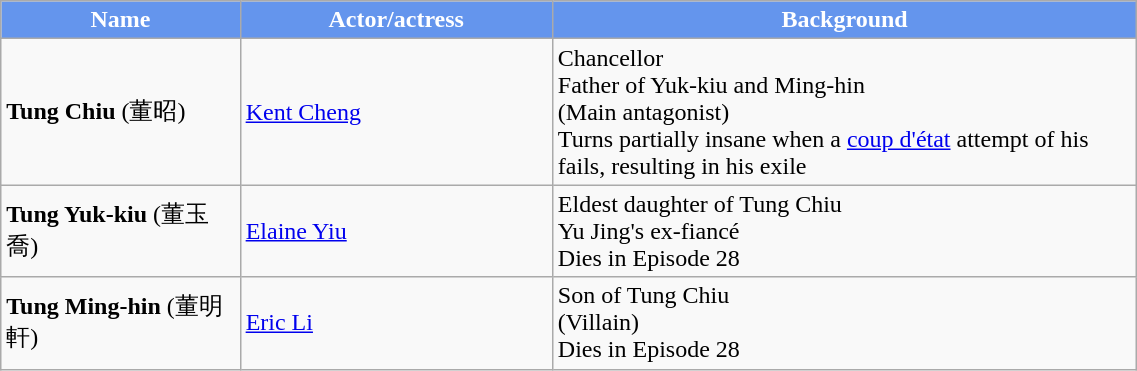<table class="wikitable" width="60%">
<tr style="background:cornflowerblue; color:white" align="center">
<td style="width:6%"><strong>Name</strong></td>
<td style="width:6%"><strong>Actor/actress</strong></td>
<td style="width:15%"><strong>Background</strong></td>
</tr>
<tr>
<td><strong>Tung Chiu</strong> (董昭)</td>
<td><a href='#'>Kent Cheng</a></td>
<td>Chancellor<br>Father of Yuk-kiu and Ming-hin<br>(Main antagonist)<br>Turns partially insane when a <a href='#'>coup d'état</a> attempt of his fails, resulting in his exile</td>
</tr>
<tr>
<td><strong>Tung Yuk-kiu</strong> (董玉喬)</td>
<td><a href='#'>Elaine Yiu</a></td>
<td>Eldest daughter of Tung Chiu<br>Yu Jing's ex-fiancé<br>Dies in Episode 28</td>
</tr>
<tr>
<td><strong>Tung Ming-hin</strong> (董明軒)</td>
<td><a href='#'>Eric Li</a></td>
<td>Son of Tung Chiu<br>(Villain)<br>Dies in Episode 28</td>
</tr>
</table>
